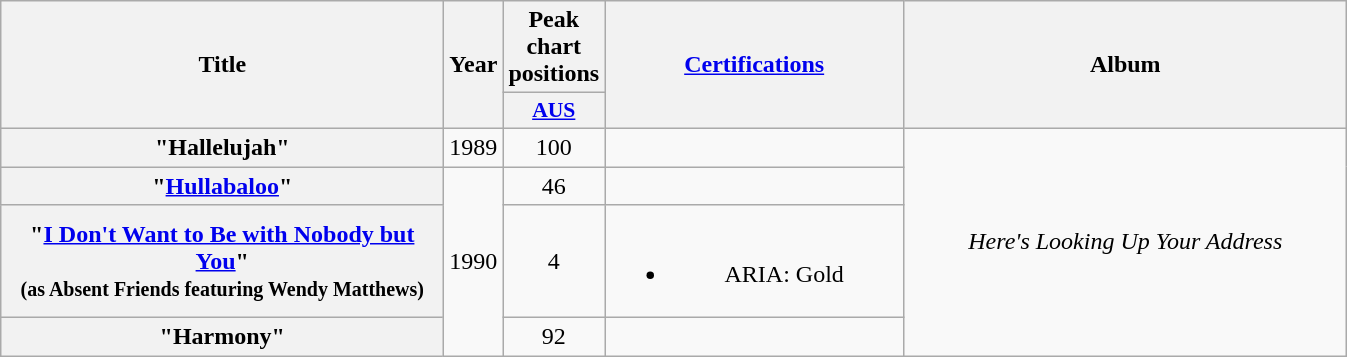<table class="wikitable plainrowheaders" style="text-align:center;">
<tr>
<th scope="col" rowspan="2" style="width:18em;">Title</th>
<th scope="col" rowspan="2" style="width:1em;">Year</th>
<th scope="col" colspan="1">Peak chart positions</th>
<th scope="col" rowspan="2" style="width:12em;"><a href='#'>Certifications</a></th>
<th scope="col" rowspan="2" style="width:18em;">Album</th>
</tr>
<tr>
<th scope="col" style="width:3em;font-size:90%;"><a href='#'>AUS</a><br></th>
</tr>
<tr>
<th scope="row">"Hallelujah"</th>
<td>1989</td>
<td>100</td>
<td></td>
<td rowspan="4"><em>Here's Looking Up Your Address</em></td>
</tr>
<tr>
<th scope="row">"<a href='#'>Hullabaloo</a>"</th>
<td rowspan="4">1990</td>
<td>46</td>
<td></td>
</tr>
<tr>
<th scope="row">"<a href='#'>I Don't Want to Be with Nobody but You</a>" <br><small>(as Absent Friends featuring Wendy Matthews)</small></th>
<td>4</td>
<td><br><ul><li>ARIA: Gold</li></ul></td>
</tr>
<tr>
<th scope="row">"Harmony"</th>
<td>92</td>
<td></td>
</tr>
</table>
